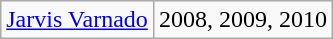<table class="wikitable">
<tr>
<td><a href='#'>Jarvis Varnado</a></td>
<td>2008, 2009, 2010</td>
</tr>
</table>
